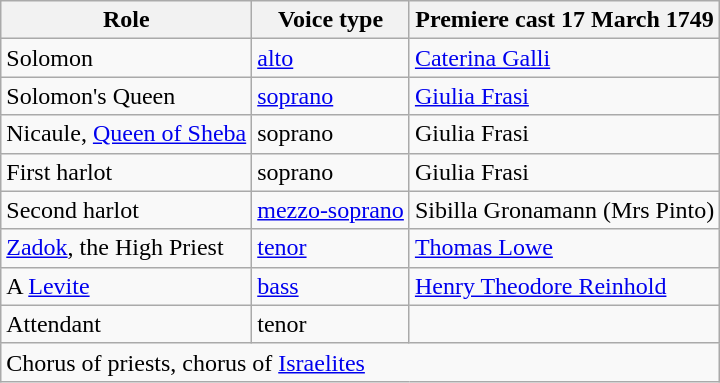<table class=wikitable>
<tr>
<th>Role</th>
<th>Voice type</th>
<th>Premiere cast 17 March 1749<br></th>
</tr>
<tr>
<td>Solomon</td>
<td><a href='#'>alto</a></td>
<td><a href='#'>Caterina Galli</a></td>
</tr>
<tr>
<td>Solomon's Queen</td>
<td><a href='#'>soprano</a></td>
<td><a href='#'>Giulia Frasi</a></td>
</tr>
<tr>
<td>Nicaule, <a href='#'>Queen of Sheba</a></td>
<td>soprano</td>
<td>Giulia Frasi</td>
</tr>
<tr>
<td>First harlot</td>
<td>soprano</td>
<td>Giulia Frasi</td>
</tr>
<tr>
<td>Second harlot</td>
<td><a href='#'>mezzo-soprano</a></td>
<td>Sibilla Gronamann (Mrs Pinto)</td>
</tr>
<tr>
<td><a href='#'>Zadok</a>, the High Priest</td>
<td><a href='#'>tenor</a></td>
<td><a href='#'>Thomas Lowe</a></td>
</tr>
<tr>
<td>A <a href='#'>Levite</a></td>
<td><a href='#'>bass</a></td>
<td><a href='#'>Henry Theodore Reinhold</a></td>
</tr>
<tr>
<td>Attendant</td>
<td>tenor</td>
<td></td>
</tr>
<tr>
<td colspan=3>Chorus of priests, chorus of <a href='#'>Israelites</a></td>
</tr>
</table>
